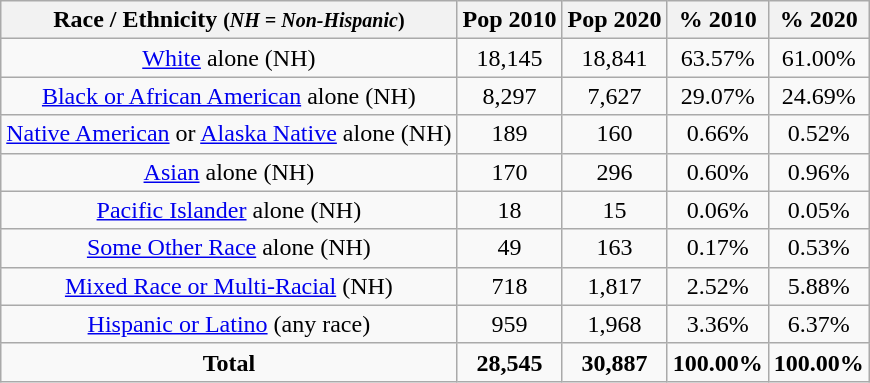<table class="wikitable" style="text-align:center;">
<tr>
<th>Race / Ethnicity <small>(<em>NH = Non-Hispanic</em>)</small></th>
<th>Pop 2010</th>
<th>Pop 2020</th>
<th>% 2010</th>
<th>% 2020</th>
</tr>
<tr>
<td><a href='#'>White</a> alone (NH)</td>
<td>18,145</td>
<td>18,841</td>
<td>63.57%</td>
<td>61.00%</td>
</tr>
<tr>
<td><a href='#'>Black or African American</a> alone (NH)</td>
<td>8,297</td>
<td>7,627</td>
<td>29.07%</td>
<td>24.69%</td>
</tr>
<tr>
<td><a href='#'>Native American</a> or <a href='#'>Alaska Native</a> alone (NH)</td>
<td>189</td>
<td>160</td>
<td>0.66%</td>
<td>0.52%</td>
</tr>
<tr>
<td><a href='#'>Asian</a> alone (NH)</td>
<td>170</td>
<td>296</td>
<td>0.60%</td>
<td>0.96%</td>
</tr>
<tr>
<td><a href='#'>Pacific Islander</a> alone (NH)</td>
<td>18</td>
<td>15</td>
<td>0.06%</td>
<td>0.05%</td>
</tr>
<tr>
<td><a href='#'>Some Other Race</a> alone (NH)</td>
<td>49</td>
<td>163</td>
<td>0.17%</td>
<td>0.53%</td>
</tr>
<tr>
<td><a href='#'>Mixed Race or Multi-Racial</a> (NH)</td>
<td>718</td>
<td>1,817</td>
<td>2.52%</td>
<td>5.88%</td>
</tr>
<tr>
<td><a href='#'>Hispanic or Latino</a> (any race)</td>
<td>959</td>
<td>1,968</td>
<td>3.36%</td>
<td>6.37%</td>
</tr>
<tr>
<td><strong>Total</strong></td>
<td><strong>28,545</strong></td>
<td><strong>30,887</strong></td>
<td><strong>100.00%</strong></td>
<td><strong>100.00%</strong></td>
</tr>
</table>
